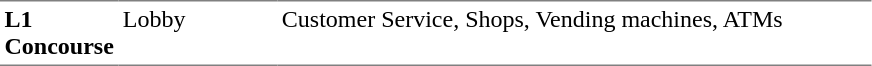<table table border=0 cellspacing=0 cellpadding=3>
<tr>
<td style="border-bottom:solid 1px gray; border-top:solid 1px gray;" valign=top width=50><strong>L1<br>Concourse</strong></td>
<td style="border-bottom:solid 1px gray; border-top:solid 1px gray;" valign=top width=100>Lobby</td>
<td style="border-bottom:solid 1px gray; border-top:solid 1px gray;" valign=top width=390>Customer Service, Shops, Vending machines, ATMs</td>
</tr>
</table>
